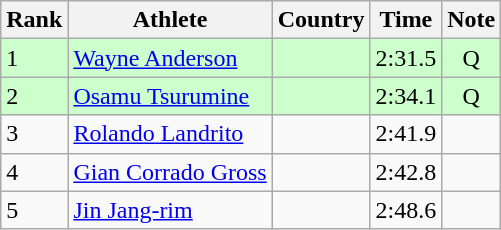<table class="wikitable sortable">
<tr>
<th>Rank</th>
<th>Athlete</th>
<th>Country</th>
<th>Time</th>
<th>Note</th>
</tr>
<tr bgcolor=#CCFFCC>
<td>1</td>
<td><a href='#'>Wayne Anderson</a></td>
<td></td>
<td>2:31.5</td>
<td align=center>Q</td>
</tr>
<tr bgcolor=#CCFFCC>
<td>2</td>
<td><a href='#'>Osamu Tsurumine</a></td>
<td></td>
<td>2:34.1</td>
<td align=center>Q</td>
</tr>
<tr>
<td>3</td>
<td><a href='#'>Rolando Landrito</a></td>
<td></td>
<td>2:41.9</td>
<td></td>
</tr>
<tr>
<td>4</td>
<td><a href='#'>Gian Corrado Gross</a></td>
<td></td>
<td>2:42.8</td>
<td></td>
</tr>
<tr>
<td>5</td>
<td><a href='#'>Jin Jang-rim</a></td>
<td></td>
<td>2:48.6</td>
<td></td>
</tr>
</table>
